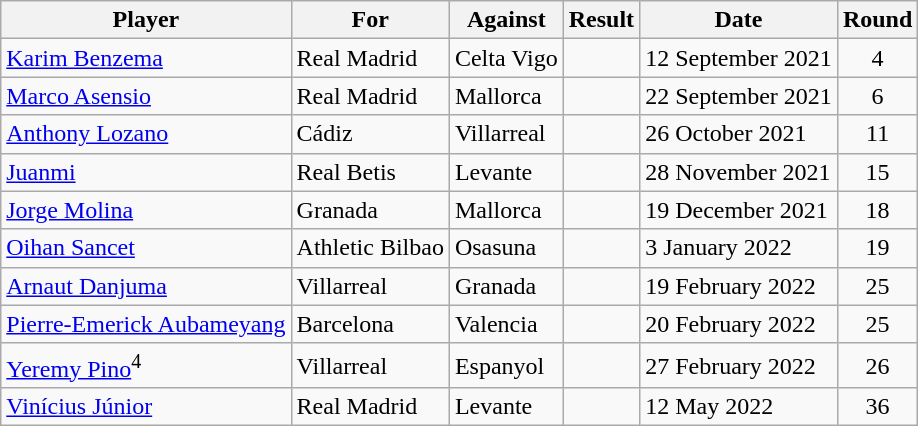<table class="wikitable sortable">
<tr>
<th>Player</th>
<th>For</th>
<th>Against</th>
<th>Result</th>
<th>Date</th>
<th>Round</th>
</tr>
<tr>
<td> <a href='#'>Karim Benzema</a></td>
<td>Real Madrid</td>
<td>Celta Vigo</td>
<td></td>
<td>12 September 2021</td>
<td align=center>4</td>
</tr>
<tr>
<td> <a href='#'>Marco Asensio</a></td>
<td>Real Madrid</td>
<td>Mallorca</td>
<td></td>
<td>22 September 2021</td>
<td align=center>6</td>
</tr>
<tr>
<td> <a href='#'>Anthony Lozano</a></td>
<td>Cádiz</td>
<td>Villarreal</td>
<td></td>
<td>26 October 2021</td>
<td align=center>11</td>
</tr>
<tr>
<td> <a href='#'>Juanmi</a></td>
<td>Real Betis</td>
<td>Levante</td>
<td></td>
<td>28 November 2021</td>
<td align=center>15</td>
</tr>
<tr>
<td> <a href='#'>Jorge Molina</a></td>
<td>Granada</td>
<td>Mallorca</td>
<td></td>
<td>19 December 2021</td>
<td align=center>18</td>
</tr>
<tr>
<td> <a href='#'>Oihan Sancet</a></td>
<td>Athletic Bilbao</td>
<td>Osasuna</td>
<td></td>
<td>3 January 2022</td>
<td align=center>19</td>
</tr>
<tr>
<td> <a href='#'>Arnaut Danjuma</a></td>
<td>Villarreal</td>
<td>Granada</td>
<td></td>
<td>19 February 2022</td>
<td align=center>25</td>
</tr>
<tr>
<td> <a href='#'>Pierre-Emerick Aubameyang</a></td>
<td>Barcelona</td>
<td>Valencia</td>
<td></td>
<td>20 February 2022</td>
<td align=center>25</td>
</tr>
<tr>
<td> <a href='#'>Yeremy Pino</a><sup>4</sup></td>
<td>Villarreal</td>
<td>Espanyol</td>
<td></td>
<td>27 February 2022</td>
<td align=center>26</td>
</tr>
<tr>
<td> <a href='#'>Vinícius Júnior</a></td>
<td>Real Madrid</td>
<td>Levante</td>
<td></td>
<td>12 May 2022</td>
<td align=center>36</td>
</tr>
</table>
